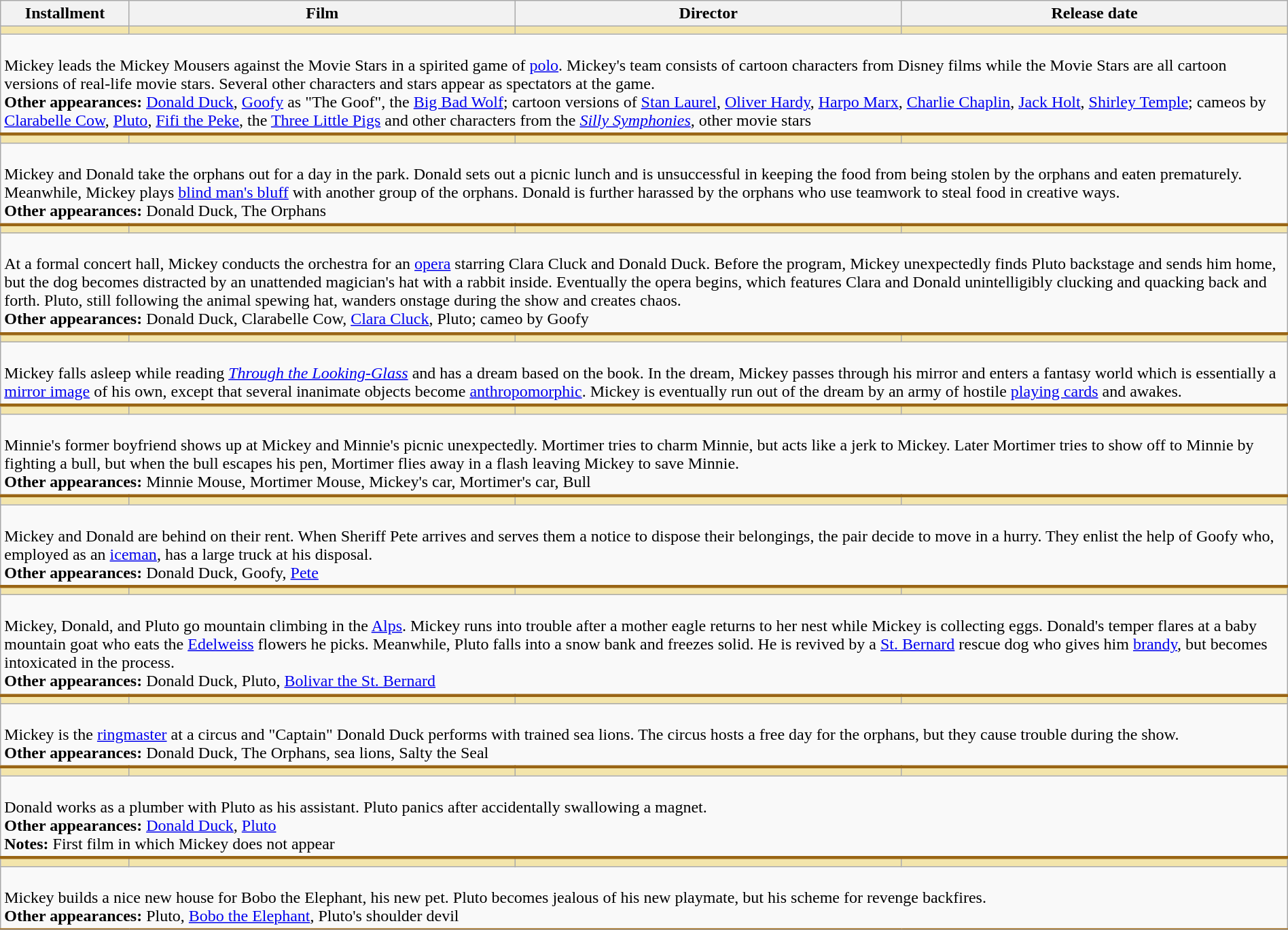<table class="wikitable sortable" width="100%">
<tr>
<th width="10%">Installment</th>
<th width="30%">Film</th>
<th width="30%">Director</th>
<th width="30%">Release date</th>
</tr>
<tr>
<td style="background-color: #F3E5AB"></td>
<td style="background-color: #F3E5AB"></td>
<td style="background-color: #F3E5AB"></td>
<td style="background-color: #F3E5AB"></td>
</tr>
<tr class="expand-child" style="border-bottom: 3px solid #996515;">
<td colspan="4"><br>Mickey leads the Mickey Mousers against the Movie Stars in a spirited game of <a href='#'>polo</a>. Mickey's team consists of cartoon characters from Disney films while the Movie Stars are all cartoon versions of real-life movie stars. Several other characters and stars appear as spectators at the game.<br><strong>Other appearances:</strong> <a href='#'>Donald Duck</a>, <a href='#'>Goofy</a> as "The Goof", the <a href='#'>Big Bad Wolf</a>; cartoon versions of <a href='#'>Stan Laurel</a>, <a href='#'>Oliver Hardy</a>, <a href='#'>Harpo Marx</a>, <a href='#'>Charlie Chaplin</a>, <a href='#'>Jack Holt</a>, <a href='#'>Shirley Temple</a>; cameos by <a href='#'>Clarabelle Cow</a>, <a href='#'>Pluto</a>, <a href='#'>Fifi the Peke</a>, the <a href='#'>Three Little Pigs</a> and other characters from the <em><a href='#'>Silly Symphonies</a></em>, other movie stars</td>
</tr>
<tr>
<td style="background-color: #F3E5AB"></td>
<td style="background-color: #F3E5AB"></td>
<td style="background-color: #F3E5AB"></td>
<td style="background-color: #F3E5AB"></td>
</tr>
<tr class="expand-child" style="border-bottom: 3px solid #996515;">
<td colspan="4"><br>Mickey and Donald take the orphans out for a day in the park. Donald sets out a picnic lunch and is unsuccessful in keeping the food from being stolen by the orphans and eaten prematurely. Meanwhile, Mickey plays <a href='#'>blind man's bluff</a> with another group of the orphans. Donald is further harassed by the orphans who use teamwork to steal food in creative ways.<br><strong>Other appearances:</strong> Donald Duck, The Orphans</td>
</tr>
<tr>
<td style="background-color: #F3E5AB"></td>
<td style="background-color: #F3E5AB"></td>
<td style="background-color: #F3E5AB"></td>
<td style="background-color: #F3E5AB"></td>
</tr>
<tr class="expand-child" style="border-bottom: 3px solid #996515;">
<td colspan="4"><br>At a formal concert hall, Mickey conducts the orchestra for an <a href='#'>opera</a> starring Clara Cluck and Donald Duck. Before the program, Mickey unexpectedly finds Pluto backstage and sends him home, but the dog becomes distracted by an unattended magician's hat with a rabbit inside. Eventually the opera begins, which features Clara and Donald unintelligibly clucking and quacking back and forth. Pluto, still following the animal spewing hat, wanders onstage during the show and creates chaos.<br><strong>Other appearances:</strong> Donald Duck, Clarabelle Cow, <a href='#'>Clara Cluck</a>, Pluto; cameo by Goofy</td>
</tr>
<tr>
<td style="background-color: #F3E5AB"></td>
<td style="background-color: #F3E5AB"></td>
<td style="background-color: #F3E5AB"></td>
<td style="background-color: #F3E5AB"></td>
</tr>
<tr class="expand-child" style="border-bottom: 3px solid #996515;">
<td colspan="4"><br>Mickey falls asleep while reading <em><a href='#'>Through the Looking-Glass</a></em> and has a dream based on the book. In the dream, Mickey passes through his mirror and enters a fantasy world which is essentially a <a href='#'>mirror image</a> of his own, except that several inanimate objects become <a href='#'>anthropomorphic</a>. Mickey is eventually run out of the dream by an army of hostile <a href='#'>playing cards</a> and awakes.</td>
</tr>
<tr>
<td style="background-color: #F3E5AB"></td>
<td style="background-color: #F3E5AB"></td>
<td style="background-color: #F3E5AB"></td>
<td style="background-color: #F3E5AB"></td>
</tr>
<tr class="expand-child" style="border-bottom: 3px solid #996515;">
<td colspan="4"><br>Minnie's former boyfriend shows up at Mickey and Minnie's picnic unexpectedly. Mortimer tries to charm Minnie, but acts like a jerk to Mickey. Later Mortimer tries to show off to Minnie by fighting a bull, but when the bull escapes his pen, Mortimer flies away in a flash leaving Mickey to save Minnie.<br><strong>Other appearances:</strong> Minnie Mouse, Mortimer Mouse, Mickey's car, Mortimer's car, Bull</td>
</tr>
<tr>
<td style="background-color: #F3E5AB"></td>
<td style="background-color: #F3E5AB"></td>
<td style="background-color: #F3E5AB"></td>
<td style="background-color: #F3E5AB"></td>
</tr>
<tr class="expand-child" style="border-bottom: 3px solid #996515;">
<td colspan="4"><br>Mickey and Donald are behind on their rent. When Sheriff Pete arrives and serves them a notice to dispose their belongings, the pair decide to move in a hurry. They enlist the help of Goofy who, employed as an <a href='#'>iceman</a>, has a large truck at his disposal.<br><strong>Other appearances:</strong> Donald Duck, Goofy, <a href='#'>Pete</a></td>
</tr>
<tr>
<td style="background-color: #F3E5AB"></td>
<td style="background-color: #F3E5AB"></td>
<td style="background-color: #F3E5AB"></td>
<td style="background-color: #F3E5AB"></td>
</tr>
<tr class="expand-child" style="border-bottom: 3px solid #996515;">
<td colspan="4"><br>Mickey, Donald, and Pluto go mountain climbing in the <a href='#'>Alps</a>. Mickey runs into trouble after a mother eagle returns to her nest while Mickey is collecting eggs. Donald's temper flares at a baby mountain goat who eats the <a href='#'>Edelweiss</a> flowers he picks. Meanwhile, Pluto falls into a snow bank and freezes solid. He is revived by a <a href='#'>St. Bernard</a> rescue dog who gives him <a href='#'>brandy</a>, but becomes intoxicated in the process.<br><strong>Other appearances:</strong> Donald Duck, Pluto, <a href='#'>Bolivar the St. Bernard</a></td>
</tr>
<tr>
<td style="background-color: #F3E5AB"></td>
<td style="background-color: #F3E5AB"></td>
<td style="background-color: #F3E5AB"></td>
<td style="background-color: #F3E5AB"></td>
</tr>
<tr class="expand-child" style="border-bottom: 3px solid #996515;">
<td colspan="4"><br>Mickey is the <a href='#'>ringmaster</a> at a circus and "Captain" Donald Duck performs with trained sea lions. The circus hosts a free day for the orphans, but they cause trouble during the show.<br><strong>Other appearances:</strong> Donald Duck, The Orphans, sea lions, Salty the Seal</td>
</tr>
<tr>
<td style="background-color: #F3E5AB"></td>
<td style="background-color: #F3E5AB"></td>
<td style="background-color: #F3E5AB"></td>
<td style="background-color: #F3E5AB"></td>
</tr>
<tr class="expand-child" style="border-bottom: 3px solid #996515;">
<td colspan="4"><br>Donald works as a plumber with Pluto as his assistant. Pluto panics after accidentally swallowing a magnet.<br><strong>Other appearances:</strong> <a href='#'>Donald Duck</a>, <a href='#'>Pluto</a><br><strong>Notes:</strong> First film in which Mickey does not appear</td>
</tr>
<tr>
<td style="background-color: #F3E5AB"></td>
<td style="background-color: #F3E5AB"></td>
<td style="background-color: #F3E5AB"></td>
<td style="background-color: #F3E5AB"></td>
</tr>
<tr class="expand-child" style="border-bottom: 3px solid #996515;">
<td colspan="4"><br>Mickey builds a nice new house for Bobo the Elephant, his new pet. Pluto becomes jealous of his new playmate, but his scheme for revenge backfires.<br><strong>Other appearances:</strong> Pluto, <a href='#'>Bobo the Elephant</a>, Pluto's shoulder devil</td>
</tr>
<tr>
</tr>
</table>
